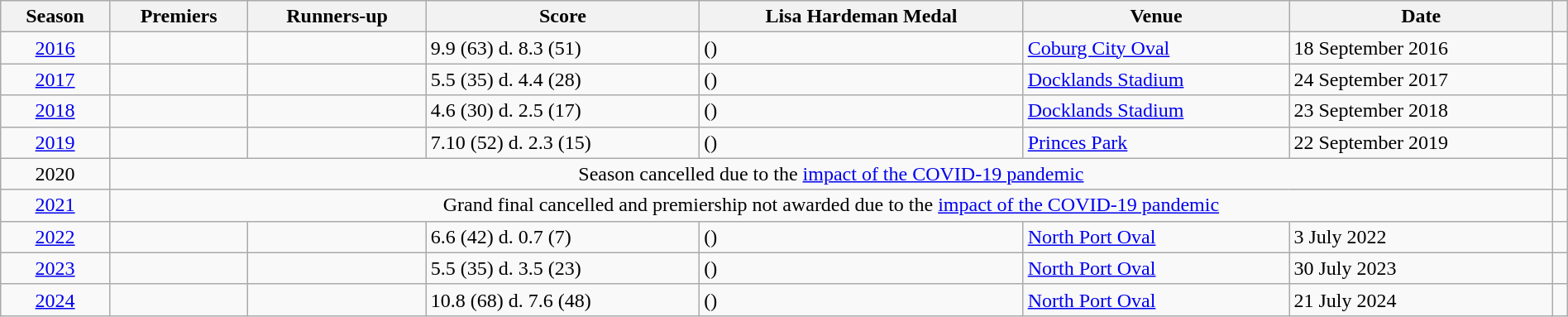<table class="wikitable sortable" style=width:100%>
<tr>
<th>Season</th>
<th>Premiers</th>
<th>Runners-up</th>
<th class=unsortable>Score</th>
<th>Lisa Hardeman Medal</th>
<th>Venue</th>
<th class=unsortable>Date</th>
<th class=unsortable></th>
</tr>
<tr>
<td align=center><a href='#'>2016</a></td>
<td></td>
<td></td>
<td>9.9 (63) d. 8.3 (51)</td>
<td> ()</td>
<td><a href='#'>Coburg City Oval</a></td>
<td>18 September 2016</td>
<td align=center></td>
</tr>
<tr>
<td align=center><a href='#'>2017</a></td>
<td> </td>
<td></td>
<td>5.5 (35) d. 4.4 (28)</td>
<td> ()</td>
<td><a href='#'>Docklands Stadium</a></td>
<td>24 September 2017</td>
<td align=center></td>
</tr>
<tr>
<td align=center><a href='#'>2018</a></td>
<td></td>
<td></td>
<td>4.6 (30) d. 2.5 (17)</td>
<td> ()</td>
<td><a href='#'>Docklands Stadium</a></td>
<td>23 September 2018</td>
<td align=center></td>
</tr>
<tr>
<td align=center><a href='#'>2019</a></td>
<td></td>
<td></td>
<td>7.10 (52) d. 2.3 (15)</td>
<td> ()</td>
<td><a href='#'>Princes Park</a></td>
<td>22 September 2019</td>
<td align=center></td>
</tr>
<tr>
<td align=center>2020</td>
<td align=center colspan=6>Season cancelled due to the <a href='#'>impact of the COVID-19 pandemic</a></td>
<td align=center></td>
</tr>
<tr>
<td align=center><a href='#'>2021</a></td>
<td align=center colspan=6>Grand final cancelled and premiership not awarded due to the <a href='#'>impact of the COVID-19 pandemic</a></td>
<td align=center></td>
</tr>
<tr>
<td align=center><a href='#'>2022</a></td>
<td></td>
<td></td>
<td>6.6 (42) d. 0.7 (7)</td>
<td> ()</td>
<td><a href='#'>North Port Oval</a></td>
<td>3 July 2022</td>
<td align=center></td>
</tr>
<tr>
<td align=center><a href='#'>2023</a></td>
<td></td>
<td></td>
<td>5.5 (35) d. 3.5 (23)</td>
<td> ()</td>
<td><a href='#'>North Port Oval</a></td>
<td>30 July 2023</td>
<td align=center></td>
</tr>
<tr>
<td align=center><a href='#'>2024</a></td>
<td></td>
<td></td>
<td>10.8 (68) d. 7.6 (48)</td>
<td> ()</td>
<td><a href='#'>North Port Oval</a></td>
<td>21 July 2024</td>
<td align=center></td>
</tr>
</table>
